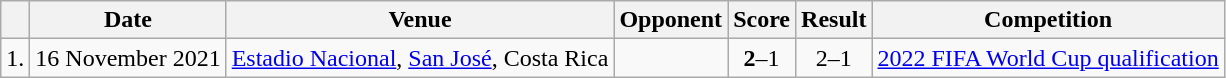<table class="wikitable">
<tr>
<th></th>
<th>Date</th>
<th>Venue</th>
<th>Opponent</th>
<th>Score</th>
<th>Result</th>
<th>Competition</th>
</tr>
<tr>
<td>1.</td>
<td>16 November 2021</td>
<td><a href='#'>Estadio Nacional</a>, <a href='#'>San José</a>, Costa Rica</td>
<td></td>
<td align=center><strong>2</strong>–1</td>
<td align=center>2–1</td>
<td><a href='#'>2022 FIFA World Cup qualification</a></td>
</tr>
</table>
